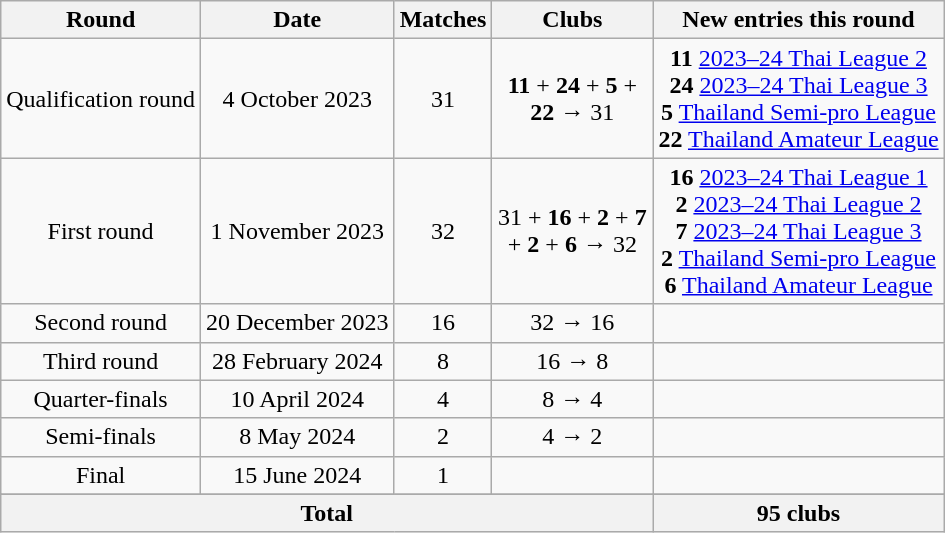<table class="wikitable">
<tr>
<th>Round</th>
<th>Date</th>
<th>Matches</th>
<th width=100>Clubs</th>
<th>New entries this round</th>
</tr>
<tr align=center>
<td>Qualification round</td>
<td>4 October 2023</td>
<td>31</td>
<td><strong>11</strong> + <strong>24</strong> + <strong>5</strong> + <strong>22</strong> → 31</td>
<td><strong>11</strong> <a href='#'>2023–24 Thai League 2</a><br><strong>24</strong> <a href='#'>2023–24 Thai League 3</a><br><strong>5</strong> <a href='#'>Thailand Semi-pro League</a><br><strong>22</strong> <a href='#'>Thailand Amateur League</a></td>
</tr>
<tr align=center>
<td>First round</td>
<td>1 November 2023</td>
<td>32</td>
<td>31 + <strong>16</strong> + <strong>2</strong> + <strong>7</strong> + <strong>2</strong> + <strong>6</strong> → 32</td>
<td><strong>16</strong> <a href='#'>2023–24 Thai League 1</a><br><strong>2</strong> <a href='#'>2023–24 Thai League 2</a><br><strong>7</strong> <a href='#'>2023–24 Thai League 3</a><br><strong>2</strong> <a href='#'>Thailand Semi-pro League</a><br><strong>6</strong> <a href='#'>Thailand Amateur League</a></td>
</tr>
<tr align=center>
<td>Second round</td>
<td>20 December 2023</td>
<td>16</td>
<td>32 → 16</td>
<td></td>
</tr>
<tr align=center>
<td>Third round</td>
<td>28 February 2024</td>
<td>8</td>
<td>16 → 8</td>
<td></td>
</tr>
<tr align=center>
<td>Quarter-finals</td>
<td>10 April 2024</td>
<td>4</td>
<td>8 → 4</td>
<td></td>
</tr>
<tr align=center>
<td>Semi-finals</td>
<td>8 May 2024</td>
<td>2</td>
<td>4 → 2</td>
<td></td>
</tr>
<tr align=center>
<td>Final</td>
<td>15 June 2024</td>
<td>1</td>
<td></td>
<td></td>
</tr>
<tr align=left|>
</tr>
<tr>
<th colspan=4>Total</th>
<th>95 clubs</th>
</tr>
</table>
